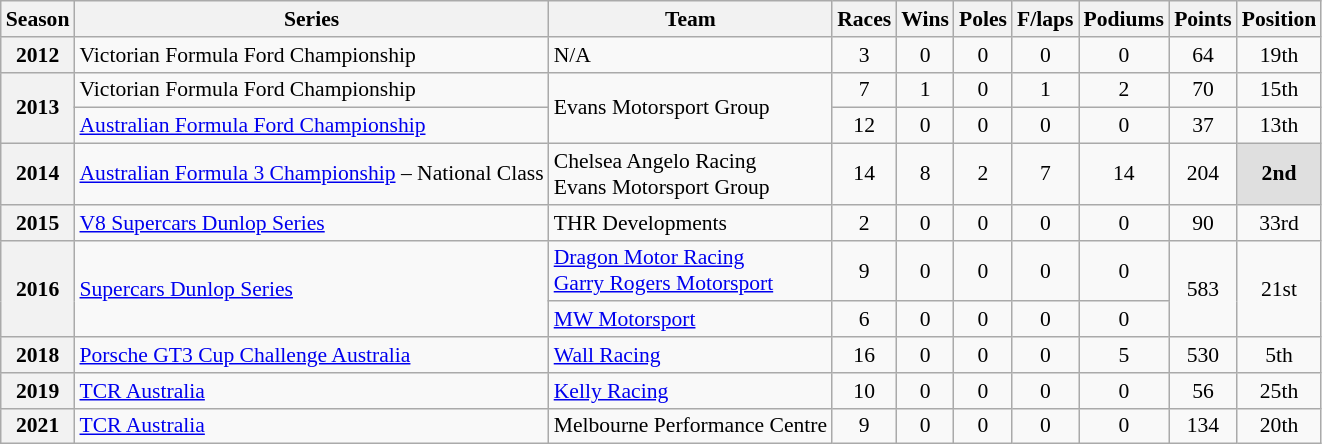<table class="wikitable" style="font-size: 90%; text-align:center">
<tr>
<th>Season</th>
<th>Series</th>
<th>Team</th>
<th>Races</th>
<th>Wins</th>
<th>Poles</th>
<th>F/laps</th>
<th>Podiums</th>
<th>Points</th>
<th>Position</th>
</tr>
<tr>
<th>2012</th>
<td align=left>Victorian Formula Ford Championship</td>
<td align=left>N/A</td>
<td>3</td>
<td>0</td>
<td>0</td>
<td>0</td>
<td>0</td>
<td>64</td>
<td>19th</td>
</tr>
<tr>
<th rowspan="2">2013</th>
<td align=left>Victorian Formula Ford Championship</td>
<td rowspan="2" align=left>Evans Motorsport Group</td>
<td>7</td>
<td>1</td>
<td>0</td>
<td>1</td>
<td>2</td>
<td>70</td>
<td>15th</td>
</tr>
<tr>
<td align=left><a href='#'>Australian Formula Ford Championship</a></td>
<td>12</td>
<td>0</td>
<td>0</td>
<td>0</td>
<td>0</td>
<td>37</td>
<td>13th</td>
</tr>
<tr>
<th>2014</th>
<td align=left><a href='#'>Australian Formula 3 Championship</a> – National Class</td>
<td align=left>Chelsea Angelo Racing<br>Evans Motorsport Group</td>
<td>14</td>
<td>8</td>
<td>2</td>
<td>7</td>
<td>14</td>
<td>204</td>
<td style="background:#dfdfdf;"><strong>2nd</strong></td>
</tr>
<tr>
<th>2015</th>
<td align=left><a href='#'>V8 Supercars Dunlop Series</a></td>
<td align=left>THR Developments</td>
<td>2</td>
<td>0</td>
<td>0</td>
<td>0</td>
<td>0</td>
<td>90</td>
<td>33rd</td>
</tr>
<tr>
<th rowspan="2">2016</th>
<td rowspan="2" align=left><a href='#'>Supercars Dunlop Series</a></td>
<td align=left><a href='#'>Dragon Motor Racing</a><br><a href='#'>Garry Rogers Motorsport</a></td>
<td>9</td>
<td>0</td>
<td>0</td>
<td>0</td>
<td>0</td>
<td rowspan="2">583</td>
<td rowspan="2">21st</td>
</tr>
<tr>
<td align=left><a href='#'>MW Motorsport</a></td>
<td>6</td>
<td>0</td>
<td>0</td>
<td>0</td>
<td>0</td>
</tr>
<tr>
<th>2018</th>
<td align=left><a href='#'>Porsche GT3 Cup Challenge Australia</a></td>
<td align=left><a href='#'>Wall Racing</a></td>
<td>16</td>
<td>0</td>
<td>0</td>
<td>0</td>
<td>5</td>
<td>530</td>
<td>5th</td>
</tr>
<tr>
<th>2019</th>
<td align=left><a href='#'>TCR Australia</a></td>
<td align=left><a href='#'>Kelly Racing</a></td>
<td>10</td>
<td>0</td>
<td>0</td>
<td>0</td>
<td>0</td>
<td>56</td>
<td>25th</td>
</tr>
<tr>
<th>2021</th>
<td align=left><a href='#'>TCR Australia</a></td>
<td align=left>Melbourne Performance Centre</td>
<td>9</td>
<td>0</td>
<td>0</td>
<td>0</td>
<td>0</td>
<td>134</td>
<td>20th</td>
</tr>
</table>
